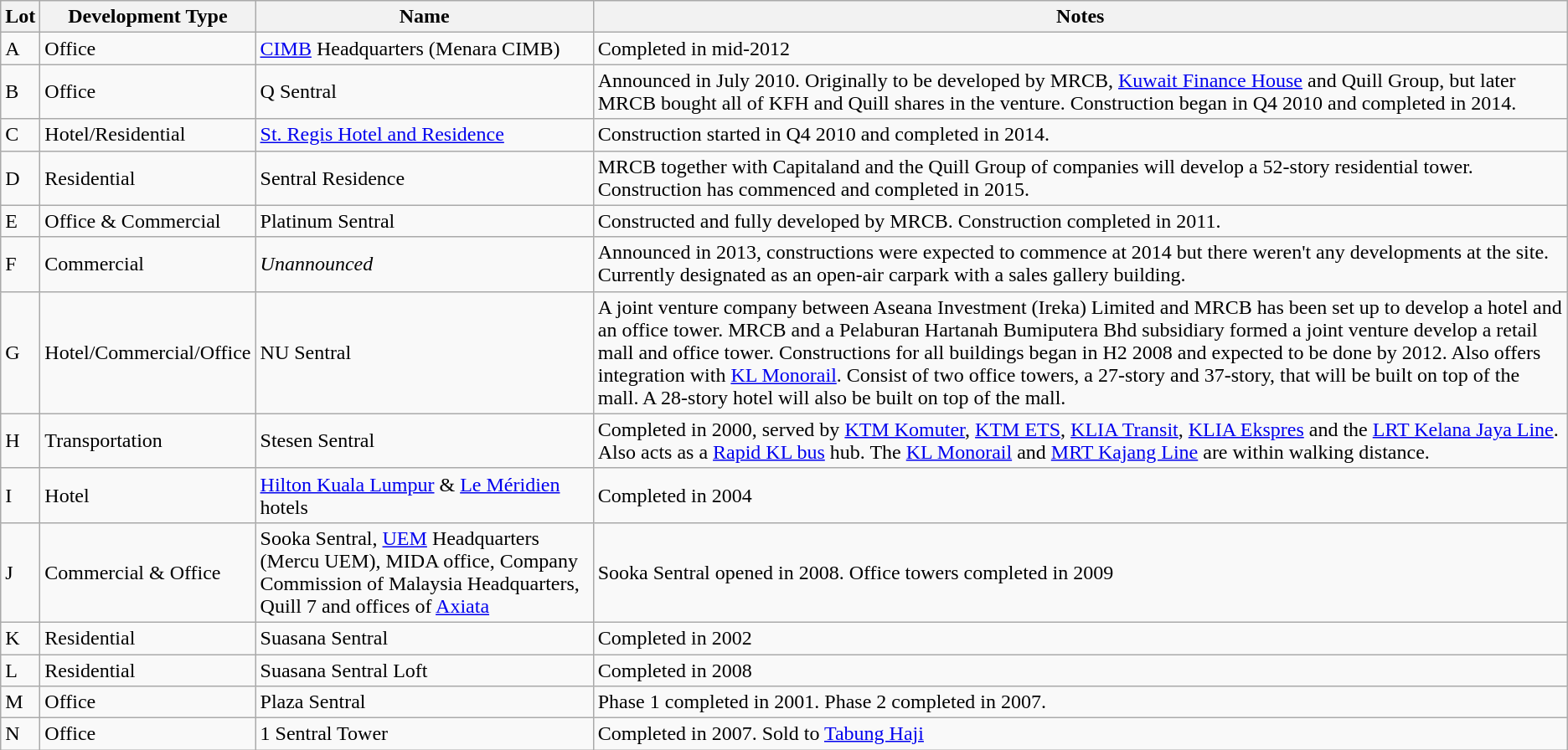<table class="wikitable sortable">
<tr>
<th>Lot</th>
<th>Development Type</th>
<th>Name</th>
<th>Notes</th>
</tr>
<tr>
<td>A</td>
<td>Office</td>
<td><a href='#'>CIMB</a> Headquarters (Menara CIMB)</td>
<td>Completed in mid-2012</td>
</tr>
<tr>
<td>B</td>
<td>Office</td>
<td>Q Sentral</td>
<td>Announced in July 2010. Originally to be developed by MRCB, <a href='#'>Kuwait Finance House</a> and Quill Group, but later MRCB bought all of KFH and Quill shares in the venture. Construction began in Q4 2010 and completed in 2014.</td>
</tr>
<tr>
<td>C</td>
<td>Hotel/Residential</td>
<td><a href='#'>St. Regis Hotel and Residence</a></td>
<td>Construction started in Q4 2010 and completed in 2014.</td>
</tr>
<tr>
<td>D</td>
<td>Residential</td>
<td>Sentral Residence</td>
<td>MRCB together with Capitaland and the Quill Group of companies will develop a 52-story residential tower. Construction has commenced and completed in 2015.</td>
</tr>
<tr>
<td>E</td>
<td>Office & Commercial</td>
<td>Platinum Sentral</td>
<td>Constructed and fully developed by MRCB. Construction completed in 2011.</td>
</tr>
<tr>
<td>F</td>
<td>Commercial</td>
<td><em>Unannounced</em></td>
<td>Announced in 2013, constructions were expected to commence at 2014 but there weren't any developments at the site. Currently designated as an open-air carpark with a sales gallery building.</td>
</tr>
<tr>
<td>G</td>
<td>Hotel/Commercial/Office</td>
<td>NU Sentral</td>
<td>A joint venture company between Aseana Investment (Ireka) Limited and MRCB has been set up to develop a hotel and an office tower. MRCB and a Pelaburan Hartanah Bumiputera Bhd subsidiary formed a joint venture develop a retail mall and office tower. Constructions for all buildings began in H2 2008 and expected to be done by 2012. Also offers integration with <a href='#'>KL Monorail</a>. Consist of two office towers, a 27-story and 37-story, that will be built on top of the mall. A 28-story hotel will also be built on top of the mall.</td>
</tr>
<tr>
<td>H</td>
<td>Transportation</td>
<td>Stesen Sentral</td>
<td>Completed in 2000, served by <a href='#'>KTM Komuter</a>, <a href='#'>KTM ETS</a>, <a href='#'>KLIA Transit</a>, <a href='#'>KLIA Ekspres</a> and the <a href='#'>LRT Kelana Jaya Line</a>. Also acts as a <a href='#'>Rapid KL bus</a> hub. The <a href='#'>KL Monorail</a> and <a href='#'>MRT Kajang Line</a> are within walking distance.</td>
</tr>
<tr>
<td>I</td>
<td>Hotel</td>
<td><a href='#'>Hilton Kuala Lumpur</a> & <a href='#'>Le Méridien</a> hotels</td>
<td>Completed in 2004</td>
</tr>
<tr>
<td>J</td>
<td>Commercial & Office</td>
<td>Sooka Sentral, <a href='#'>UEM</a> Headquarters (Mercu UEM), MIDA office, Company Commission of Malaysia Headquarters, Quill 7 and offices of <a href='#'>Axiata</a></td>
<td>Sooka Sentral opened in 2008. Office towers completed in 2009</td>
</tr>
<tr>
<td>K</td>
<td>Residential</td>
<td>Suasana Sentral</td>
<td>Completed in 2002</td>
</tr>
<tr>
<td>L</td>
<td>Residential</td>
<td>Suasana Sentral Loft</td>
<td>Completed in 2008</td>
</tr>
<tr>
<td>M</td>
<td>Office</td>
<td>Plaza Sentral</td>
<td>Phase 1 completed in 2001. Phase 2 completed in 2007.</td>
</tr>
<tr>
<td>N</td>
<td>Office</td>
<td>1 Sentral Tower</td>
<td>Completed in 2007. Sold to <a href='#'>Tabung Haji</a></td>
</tr>
</table>
